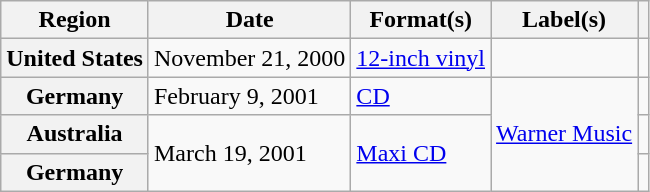<table class="wikitable plainrowheaders sortable">
<tr>
<th scope="col">Region</th>
<th scope="col">Date</th>
<th scope="col">Format(s)</th>
<th scope="col">Label(s)</th>
<th scope="col"></th>
</tr>
<tr>
<th scope="row">United States</th>
<td>November 21, 2000</td>
<td><a href='#'>12-inch vinyl</a></td>
<td></td>
<td></td>
</tr>
<tr>
<th scope="row">Germany</th>
<td>February 9, 2001</td>
<td><a href='#'>CD</a></td>
<td rowspan="3"><a href='#'>Warner Music</a></td>
<td></td>
</tr>
<tr>
<th scope="row">Australia</th>
<td rowspan="2">March 19, 2001</td>
<td rowspan="2"><a href='#'>Maxi CD</a></td>
<td></td>
</tr>
<tr>
<th scope="row">Germany</th>
<td></td>
</tr>
</table>
